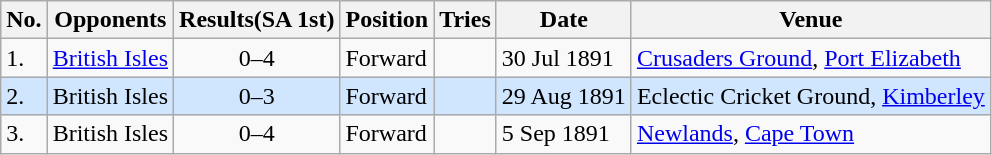<table class="wikitable unsortable">
<tr>
<th>No.</th>
<th>Opponents</th>
<th>Results(SA 1st)</th>
<th>Position</th>
<th>Tries</th>
<th>Date</th>
<th>Venue</th>
</tr>
<tr>
<td>1.</td>
<td> <a href='#'>British Isles</a></td>
<td align="center">0–4</td>
<td>Forward</td>
<td></td>
<td>30 Jul 1891</td>
<td><a href='#'>Crusaders Ground</a>, <a href='#'>Port Elizabeth</a></td>
</tr>
<tr style="background: #D0E6FF;">
<td>2.</td>
<td> British Isles</td>
<td align="center">0–3</td>
<td>Forward</td>
<td></td>
<td>29 Aug 1891</td>
<td>Eclectic Cricket Ground, <a href='#'>Kimberley</a></td>
</tr>
<tr>
<td>3.</td>
<td> British Isles</td>
<td align="center">0–4</td>
<td>Forward</td>
<td></td>
<td>5 Sep 1891</td>
<td><a href='#'>Newlands</a>, <a href='#'>Cape Town</a></td>
</tr>
</table>
